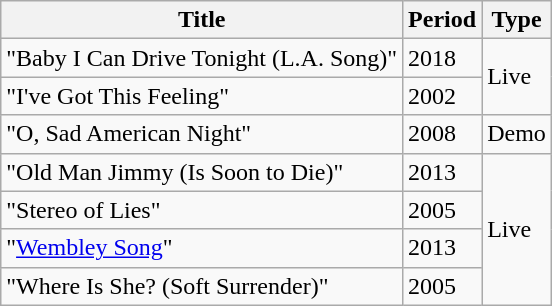<table class="wikitable sortable">
<tr>
<th>Title</th>
<th>Period</th>
<th>Type</th>
</tr>
<tr>
<td>"Baby I Can Drive Tonight (L.A. Song)"</td>
<td>2018</td>
<td rowspan="2">Live</td>
</tr>
<tr>
<td>"I've Got This Feeling"</td>
<td>2002</td>
</tr>
<tr>
<td>"O, Sad American Night"</td>
<td>2008</td>
<td>Demo</td>
</tr>
<tr>
<td>"Old Man Jimmy (Is Soon to Die)"</td>
<td>2013</td>
<td rowspan="4">Live</td>
</tr>
<tr>
<td>"Stereo of Lies"</td>
<td>2005</td>
</tr>
<tr>
<td>"<a href='#'>Wembley Song</a>"</td>
<td>2013</td>
</tr>
<tr>
<td>"Where Is She? (Soft Surrender)"</td>
<td>2005</td>
</tr>
</table>
